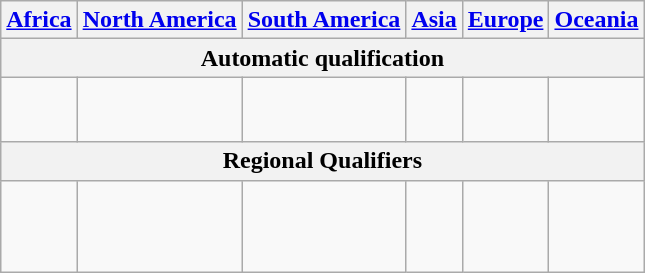<table class="wikitable">
<tr>
<th><a href='#'>Africa</a></th>
<th><a href='#'>North America</a></th>
<th><a href='#'>South America</a></th>
<th><a href='#'>Asia</a></th>
<th><a href='#'>Europe</a></th>
<th><a href='#'>Oceania</a></th>
</tr>
<tr>
<th colspan="6">Automatic qualification</th>
</tr>
<tr>
<td></td>
<td></td>
<td></td>
<td></td>
<td><br><br></td>
<td><br><br></td>
</tr>
<tr>
<th colspan="6">Regional Qualifiers</th>
</tr>
<tr>
<td><br><br></td>
<td><br></td>
<td><br></td>
<td> <br> </td>
<td><br><br><br></td>
<td><br><br></td>
</tr>
</table>
